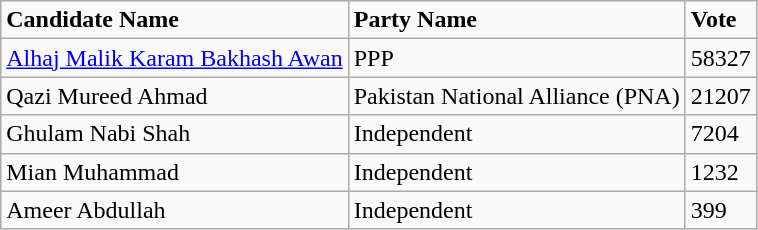<table class="wikitable">
<tr>
<td><strong>Candidate Name</strong></td>
<td><strong>Party Name</strong></td>
<td><strong>Vote</strong></td>
</tr>
<tr>
<td><a href='#'>Alhaj Malik Karam Bakhash Awan</a></td>
<td>PPP</td>
<td>58327</td>
</tr>
<tr>
<td>Qazi Mureed Ahmad</td>
<td>Pakistan National Alliance (PNA)</td>
<td>21207</td>
</tr>
<tr>
<td>Ghulam Nabi Shah</td>
<td>Independent</td>
<td>7204</td>
</tr>
<tr>
<td>Mian Muhammad</td>
<td>Independent</td>
<td>1232</td>
</tr>
<tr>
<td>Ameer Abdullah</td>
<td>Independent</td>
<td>399</td>
</tr>
</table>
